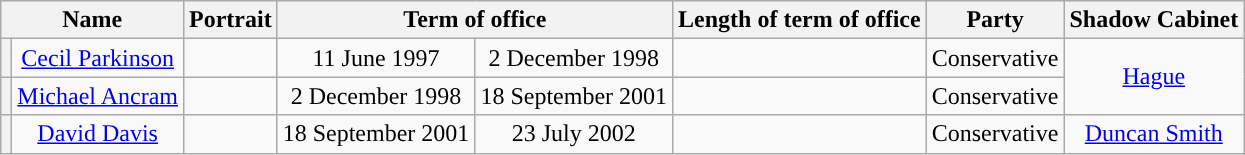<table class="wikitable" style="text-align:center">
<tr>
<th colspan="2">Name</th>
<th>Portrait</th>
<th colspan="2">Term of office</th>
<th>Length of term of office</th>
<th>Party</th>
<th>Shadow Cabinet</th>
</tr>
<tr>
<th style="background-color: "></th>
<td><a href='#'>Cecil Parkinson</a></td>
<td></td>
<td>11 June 1997</td>
<td>2 December 1998</td>
<td></td>
<td>Conservative</td>
<td rowspan="2" ><a href='#'>Hague</a></td>
</tr>
<tr>
<th style="background-color: "></th>
<td><a href='#'>Michael Ancram</a></td>
<td></td>
<td>2 December 1998</td>
<td>18 September 2001</td>
<td></td>
<td>Conservative</td>
</tr>
<tr>
<th style="background-color: "></th>
<td><a href='#'>David Davis</a></td>
<td></td>
<td>18 September 2001</td>
<td>23 July 2002</td>
<td></td>
<td>Conservative</td>
<td><a href='#'>Duncan Smith</a></td>
</tr>
</table>
